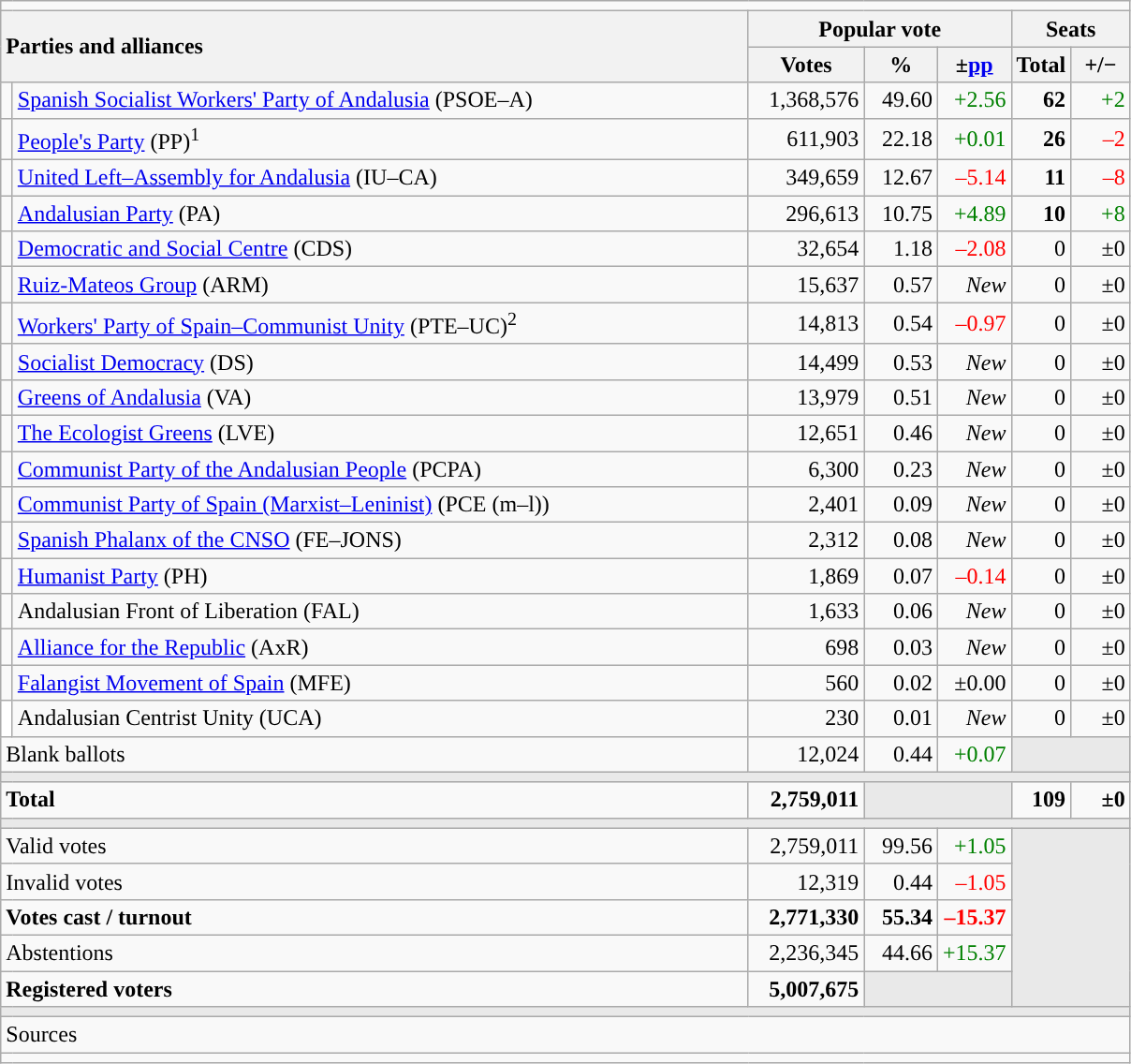<table class="wikitable" style="text-align:right;">
<tr>
<td colspan="7"></td>
</tr>
<tr>
<th style="text-align:left;" rowspan="2" colspan="2" width="525">Parties and alliances</th>
<th colspan="3">Popular vote</th>
<th colspan="2">Seats</th>
</tr>
<tr>
<th width="75">Votes</th>
<th width="45">%</th>
<th width="45">±<a href='#'>pp</a></th>
<th width="35">Total</th>
<th width="35">+/−</th>
</tr>
<tr>
<td width="1" style="color:inherit;background:"></td>
<td align="left"><a href='#'>Spanish Socialist Workers' Party of Andalusia</a> (PSOE–A)</td>
<td>1,368,576</td>
<td>49.60</td>
<td style="color:green;">+2.56</td>
<td><strong>62</strong></td>
<td style="color:green;">+2</td>
</tr>
<tr>
<td style="color:inherit;background:"></td>
<td align="left"><a href='#'>People's Party</a> (PP)<sup>1</sup></td>
<td>611,903</td>
<td>22.18</td>
<td style="color:green;">+0.01</td>
<td><strong>26</strong></td>
<td style="color:red;">–2</td>
</tr>
<tr>
<td style="color:inherit;background:"></td>
<td align="left"><a href='#'>United Left–Assembly for Andalusia</a> (IU–CA)</td>
<td>349,659</td>
<td>12.67</td>
<td style="color:red;">–5.14</td>
<td><strong>11</strong></td>
<td style="color:red;">–8</td>
</tr>
<tr>
<td style="color:inherit;background:"></td>
<td align="left"><a href='#'>Andalusian Party</a> (PA)</td>
<td>296,613</td>
<td>10.75</td>
<td style="color:green;">+4.89</td>
<td><strong>10</strong></td>
<td style="color:green;">+8</td>
</tr>
<tr>
<td style="color:inherit;background:"></td>
<td align="left"><a href='#'>Democratic and Social Centre</a> (CDS)</td>
<td>32,654</td>
<td>1.18</td>
<td style="color:red;">–2.08</td>
<td>0</td>
<td>±0</td>
</tr>
<tr>
<td style="color:inherit;background:"></td>
<td align="left"><a href='#'>Ruiz-Mateos Group</a> (ARM)</td>
<td>15,637</td>
<td>0.57</td>
<td><em>New</em></td>
<td>0</td>
<td>±0</td>
</tr>
<tr>
<td style="color:inherit;background:"></td>
<td align="left"><a href='#'>Workers' Party of Spain–Communist Unity</a> (PTE–UC)<sup>2</sup></td>
<td>14,813</td>
<td>0.54</td>
<td style="color:red;">–0.97</td>
<td>0</td>
<td>±0</td>
</tr>
<tr>
<td style="color:inherit;background:"></td>
<td align="left"><a href='#'>Socialist Democracy</a> (DS)</td>
<td>14,499</td>
<td>0.53</td>
<td><em>New</em></td>
<td>0</td>
<td>±0</td>
</tr>
<tr>
<td style="color:inherit;background:"></td>
<td align="left"><a href='#'>Greens of Andalusia</a> (VA)</td>
<td>13,979</td>
<td>0.51</td>
<td><em>New</em></td>
<td>0</td>
<td>±0</td>
</tr>
<tr>
<td style="color:inherit;background:"></td>
<td align="left"><a href='#'>The Ecologist Greens</a> (LVE)</td>
<td>12,651</td>
<td>0.46</td>
<td><em>New</em></td>
<td>0</td>
<td>±0</td>
</tr>
<tr>
<td style="color:inherit;background:"></td>
<td align="left"><a href='#'>Communist Party of the Andalusian People</a> (PCPA)</td>
<td>6,300</td>
<td>0.23</td>
<td><em>New</em></td>
<td>0</td>
<td>±0</td>
</tr>
<tr>
<td style="color:inherit;background:"></td>
<td align="left"><a href='#'>Communist Party of Spain (Marxist–Leninist)</a> (PCE (m–l))</td>
<td>2,401</td>
<td>0.09</td>
<td><em>New</em></td>
<td>0</td>
<td>±0</td>
</tr>
<tr>
<td style="color:inherit;background:"></td>
<td align="left"><a href='#'>Spanish Phalanx of the CNSO</a> (FE–JONS)</td>
<td>2,312</td>
<td>0.08</td>
<td><em>New</em></td>
<td>0</td>
<td>±0</td>
</tr>
<tr>
<td style="color:inherit;background:"></td>
<td align="left"><a href='#'>Humanist Party</a> (PH)</td>
<td>1,869</td>
<td>0.07</td>
<td style="color:red;">–0.14</td>
<td>0</td>
<td>±0</td>
</tr>
<tr>
<td style="color:inherit;background:"></td>
<td align="left">Andalusian Front of Liberation (FAL)</td>
<td>1,633</td>
<td>0.06</td>
<td><em>New</em></td>
<td>0</td>
<td>±0</td>
</tr>
<tr>
<td style="color:inherit;background:"></td>
<td align="left"><a href='#'>Alliance for the Republic</a> (AxR)</td>
<td>698</td>
<td>0.03</td>
<td><em>New</em></td>
<td>0</td>
<td>±0</td>
</tr>
<tr>
<td style="color:inherit;background:"></td>
<td align="left"><a href='#'>Falangist Movement of Spain</a> (MFE)</td>
<td>560</td>
<td>0.02</td>
<td>±0.00</td>
<td>0</td>
<td>±0</td>
</tr>
<tr>
<td bgcolor="white"></td>
<td align="left">Andalusian Centrist Unity (UCA)</td>
<td>230</td>
<td>0.01</td>
<td><em>New</em></td>
<td>0</td>
<td>±0</td>
</tr>
<tr>
<td align="left" colspan="2">Blank ballots</td>
<td>12,024</td>
<td>0.44</td>
<td style="color:green;">+0.07</td>
<td bgcolor="#E9E9E9" colspan="2"></td>
</tr>
<tr>
<td colspan="7" bgcolor="#E9E9E9"></td>
</tr>
<tr style="font-weight:bold;">
<td align="left" colspan="2">Total</td>
<td>2,759,011</td>
<td bgcolor="#E9E9E9" colspan="2"></td>
<td>109</td>
<td>±0</td>
</tr>
<tr>
<td colspan="7" bgcolor="#E9E9E9"></td>
</tr>
<tr>
<td align="left" colspan="2">Valid votes</td>
<td>2,759,011</td>
<td>99.56</td>
<td style="color:green;">+1.05</td>
<td bgcolor="#E9E9E9" colspan="2" rowspan="5"></td>
</tr>
<tr>
<td align="left" colspan="2">Invalid votes</td>
<td>12,319</td>
<td>0.44</td>
<td style="color:red;">–1.05</td>
</tr>
<tr style="font-weight:bold;">
<td align="left" colspan="2">Votes cast / turnout</td>
<td>2,771,330</td>
<td>55.34</td>
<td style="color:red;">–15.37</td>
</tr>
<tr>
<td align="left" colspan="2">Abstentions</td>
<td>2,236,345</td>
<td>44.66</td>
<td style="color:green;">+15.37</td>
</tr>
<tr style="font-weight:bold;">
<td align="left" colspan="2">Registered voters</td>
<td>5,007,675</td>
<td bgcolor="#E9E9E9" colspan="2"></td>
</tr>
<tr>
<td colspan="7" bgcolor="#E9E9E9"></td>
</tr>
<tr>
<td align="left" colspan="7">Sources</td>
</tr>
<tr>
<td colspan="7" style="text-align:left; max-width:790px;"></td>
</tr>
</table>
